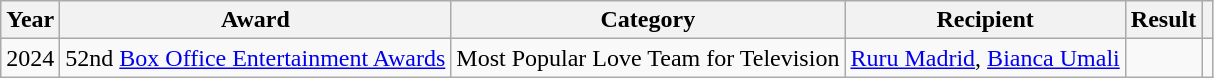<table class="wikitable">
<tr>
<th>Year</th>
<th>Award</th>
<th>Category</th>
<th>Recipient</th>
<th>Result</th>
<th></th>
</tr>
<tr>
<td>2024</td>
<td>52nd <a href='#'>Box Office Entertainment Awards</a></td>
<td>Most Popular Love Team for Television</td>
<td><a href='#'>Ruru Madrid</a>, <a href='#'>Bianca Umali</a></td>
<td></td>
<td></td>
</tr>
</table>
